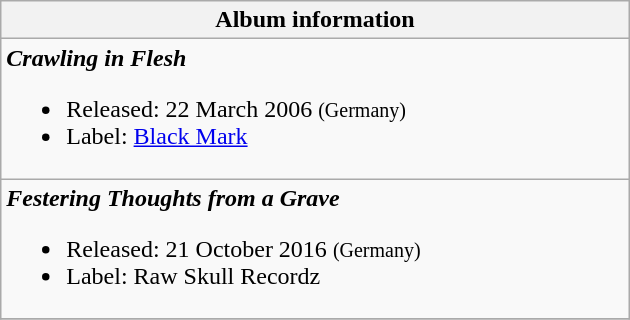<table class="wikitable" width="420">
<tr>
<th align="center">Album information</th>
</tr>
<tr>
<td align="left"><strong><em>Crawling in Flesh</em></strong><br><ul><li>Released: 22 March 2006 <small>(Germany)</small></li><li>Label: <a href='#'>Black Mark</a></li></ul></td>
</tr>
<tr>
<td align="left"><strong><em>Festering Thoughts from a Grave</em></strong><br><ul><li>Released: 21 October 2016 <small>(Germany)</small></li><li>Label: Raw Skull Recordz</li></ul></td>
</tr>
<tr>
</tr>
</table>
